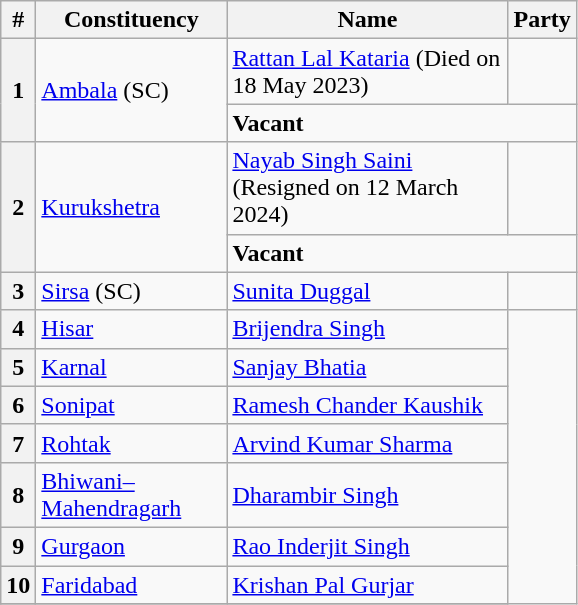<table class="wikitable sortable">
<tr>
<th>#</th>
<th style="width:120px">Constituency</th>
<th style="width:180px">Name</th>
<th colspan=2>Party</th>
</tr>
<tr>
<th rowspan=2>1</th>
<td rowspan=2><a href='#'>Ambala</a> (SC)</td>
<td><a href='#'>Rattan Lal Kataria</a> (Died on 18 May 2023)</td>
<td></td>
</tr>
<tr>
<td colspan=3><strong>Vacant</strong></td>
</tr>
<tr>
<th rowspan=2>2</th>
<td rowspan=2><a href='#'>Kurukshetra</a></td>
<td><a href='#'>Nayab Singh Saini</a> (Resigned on 12 March 2024)</td>
<td></td>
</tr>
<tr>
<td colspan=3><strong>Vacant</strong></td>
</tr>
<tr>
<th>3</th>
<td><a href='#'>Sirsa</a> (SC)</td>
<td><a href='#'>Sunita Duggal</a></td>
<td></td>
</tr>
<tr>
<th>4</th>
<td><a href='#'>Hisar</a></td>
<td><a href='#'>Brijendra Singh</a></td>
</tr>
<tr>
<th>5</th>
<td><a href='#'>Karnal</a></td>
<td><a href='#'>Sanjay Bhatia</a></td>
</tr>
<tr>
<th>6</th>
<td><a href='#'>Sonipat</a></td>
<td><a href='#'>Ramesh Chander Kaushik</a></td>
</tr>
<tr>
<th>7</th>
<td><a href='#'>Rohtak</a></td>
<td><a href='#'>Arvind Kumar Sharma</a></td>
</tr>
<tr>
<th>8</th>
<td><a href='#'>Bhiwani–Mahendragarh</a></td>
<td><a href='#'>Dharambir Singh</a></td>
</tr>
<tr>
<th>9</th>
<td><a href='#'>Gurgaon</a></td>
<td><a href='#'>Rao Inderjit Singh</a></td>
</tr>
<tr>
<th>10</th>
<td><a href='#'>Faridabad</a></td>
<td><a href='#'>Krishan Pal Gurjar</a></td>
</tr>
<tr>
</tr>
</table>
